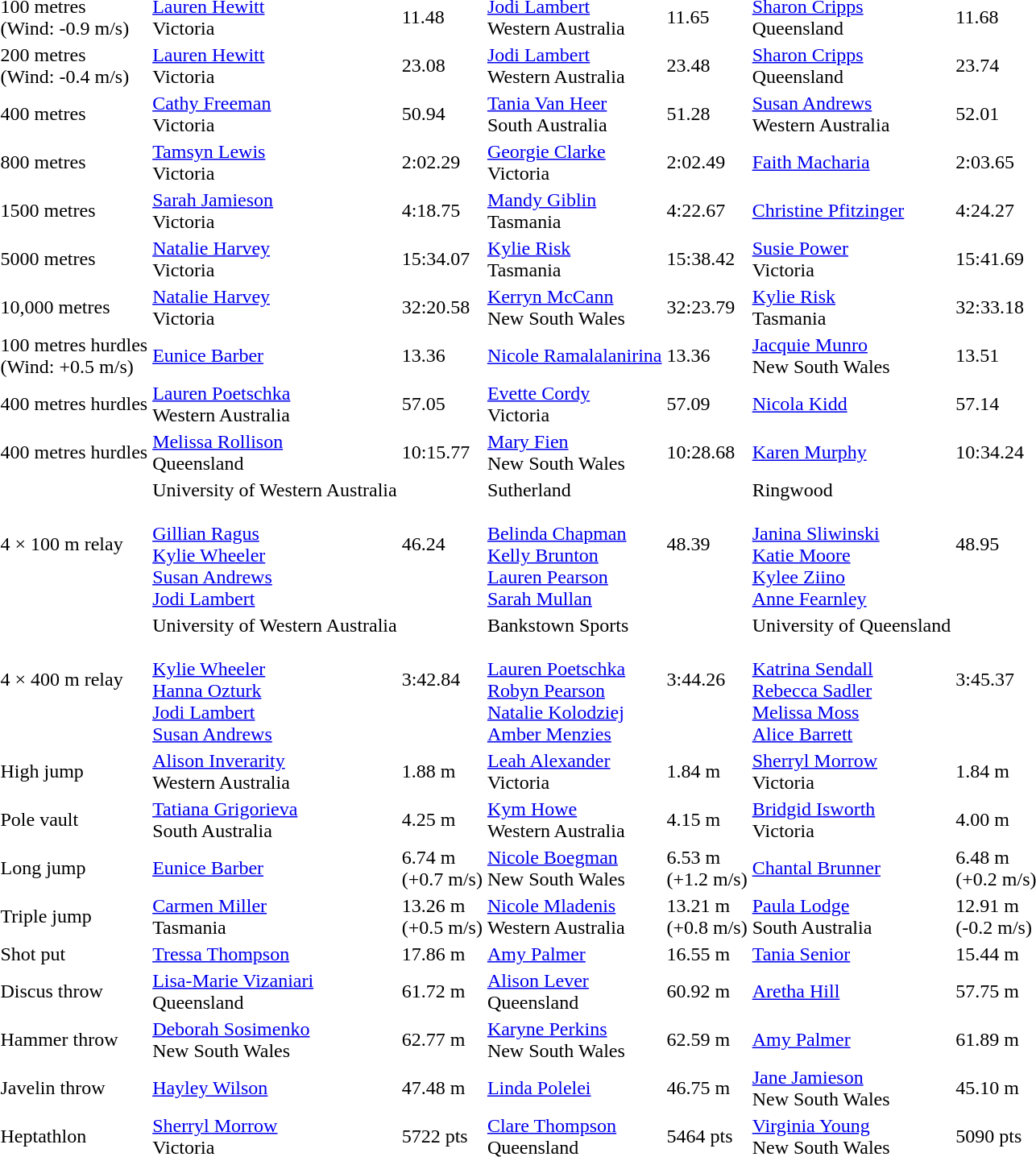<table>
<tr>
<td>100 metres<br>(Wind: -0.9 m/s)</td>
<td><a href='#'>Lauren Hewitt</a><br>Victoria</td>
<td>11.48</td>
<td><a href='#'>Jodi Lambert</a><br>Western Australia</td>
<td>11.65</td>
<td><a href='#'>Sharon Cripps</a><br>Queensland</td>
<td>11.68</td>
</tr>
<tr>
<td>200 metres<br>(Wind: -0.4 m/s)</td>
<td><a href='#'>Lauren Hewitt</a><br>Victoria</td>
<td>23.08</td>
<td><a href='#'>Jodi Lambert</a><br>Western Australia</td>
<td>23.48</td>
<td><a href='#'>Sharon Cripps</a><br>Queensland</td>
<td>23.74</td>
</tr>
<tr>
<td>400 metres</td>
<td><a href='#'>Cathy Freeman</a><br>Victoria</td>
<td>50.94</td>
<td><a href='#'>Tania Van Heer</a><br>South Australia</td>
<td>51.28</td>
<td><a href='#'>Susan Andrews</a><br>Western Australia</td>
<td>52.01</td>
</tr>
<tr>
<td>800 metres</td>
<td><a href='#'>Tamsyn Lewis</a><br>Victoria</td>
<td>2:02.29</td>
<td><a href='#'>Georgie Clarke</a><br>Victoria</td>
<td>2:02.49</td>
<td><a href='#'>Faith Macharia</a><br></td>
<td>2:03.65</td>
</tr>
<tr>
<td>1500 metres</td>
<td><a href='#'>Sarah Jamieson</a><br>Victoria</td>
<td>4:18.75</td>
<td><a href='#'>Mandy Giblin</a><br>Tasmania</td>
<td>4:22.67</td>
<td><a href='#'>Christine Pfitzinger</a><br></td>
<td>4:24.27</td>
</tr>
<tr>
<td>5000 metres</td>
<td><a href='#'>Natalie Harvey</a><br>Victoria</td>
<td>15:34.07</td>
<td><a href='#'>Kylie Risk</a><br>Tasmania</td>
<td>15:38.42</td>
<td><a href='#'>Susie Power</a><br>Victoria</td>
<td>15:41.69</td>
</tr>
<tr>
<td>10,000 metres</td>
<td><a href='#'>Natalie Harvey</a><br>Victoria</td>
<td>32:20.58</td>
<td><a href='#'>Kerryn McCann</a><br>New South Wales</td>
<td>32:23.79</td>
<td><a href='#'>Kylie Risk</a><br>Tasmania</td>
<td>32:33.18</td>
</tr>
<tr>
<td>100 metres hurdles<br>(Wind: +0.5 m/s)</td>
<td><a href='#'>Eunice Barber</a><br></td>
<td>13.36</td>
<td><a href='#'>Nicole Ramalalanirina</a><br></td>
<td>13.36</td>
<td><a href='#'>Jacquie Munro</a><br>New South Wales</td>
<td>13.51</td>
</tr>
<tr>
<td>400 metres hurdles</td>
<td><a href='#'>Lauren Poetschka</a><br>Western Australia</td>
<td>57.05</td>
<td><a href='#'>Evette Cordy</a><br>Victoria</td>
<td>57.09</td>
<td><a href='#'>Nicola Kidd</a><br></td>
<td>57.14</td>
</tr>
<tr>
<td>400 metres hurdles</td>
<td><a href='#'>Melissa Rollison</a><br>Queensland</td>
<td>10:15.77</td>
<td><a href='#'>Mary Fien</a><br>New South Wales</td>
<td>10:28.68</td>
<td><a href='#'>Karen Murphy</a><br></td>
<td>10:34.24</td>
</tr>
<tr>
<td>4 × 100 m relay</td>
<td>University of Western Australia<br><br><a href='#'>Gillian Ragus</a><br><a href='#'>Kylie Wheeler</a><br><a href='#'>Susan Andrews</a><br><a href='#'>Jodi Lambert</a></td>
<td>46.24</td>
<td>Sutherland<br><br><a href='#'>Belinda Chapman</a><br><a href='#'>Kelly Brunton</a><br><a href='#'>Lauren Pearson</a><br><a href='#'>Sarah Mullan</a></td>
<td>48.39</td>
<td>Ringwood<br><br><a href='#'>Janina Sliwinski</a><br><a href='#'>Katie Moore</a><br><a href='#'>Kylee Ziino</a><br><a href='#'>Anne Fearnley</a></td>
<td>48.95</td>
</tr>
<tr>
<td>4 × 400 m relay</td>
<td>University of Western Australia<br><br><a href='#'>Kylie Wheeler</a><br><a href='#'>Hanna Ozturk</a><br><a href='#'>Jodi Lambert</a><br><a href='#'>Susan Andrews</a></td>
<td>3:42.84</td>
<td>Bankstown Sports<br><br><a href='#'>Lauren Poetschka</a><br><a href='#'>Robyn Pearson</a><br><a href='#'>Natalie Kolodziej</a><br><a href='#'>Amber Menzies</a></td>
<td>3:44.26</td>
<td>University of Queensland<br><br><a href='#'>Katrina Sendall</a><br><a href='#'>Rebecca Sadler</a><br><a href='#'>Melissa Moss</a><br><a href='#'>Alice Barrett</a></td>
<td>3:45.37</td>
</tr>
<tr>
<td>High jump</td>
<td><a href='#'>Alison Inverarity</a><br>Western Australia</td>
<td>1.88 m</td>
<td><a href='#'>Leah Alexander</a><br>Victoria</td>
<td>1.84 m</td>
<td><a href='#'>Sherryl Morrow</a><br>Victoria</td>
<td>1.84 m</td>
</tr>
<tr>
<td>Pole vault</td>
<td><a href='#'>Tatiana Grigorieva</a><br>South Australia</td>
<td>4.25 m</td>
<td><a href='#'>Kym Howe</a><br>Western Australia</td>
<td>4.15 m</td>
<td><a href='#'>Bridgid Isworth</a><br>Victoria</td>
<td>4.00 m</td>
</tr>
<tr>
<td>Long jump</td>
<td><a href='#'>Eunice Barber</a><br></td>
<td>6.74 m <br>(+0.7 m/s)</td>
<td><a href='#'>Nicole Boegman</a><br>New South Wales</td>
<td>6.53 m <br>(+1.2 m/s)</td>
<td><a href='#'>Chantal Brunner</a><br></td>
<td>6.48 m <br>(+0.2 m/s)</td>
</tr>
<tr>
<td>Triple jump</td>
<td><a href='#'>Carmen Miller</a><br>Tasmania</td>
<td>13.26 m <br>(+0.5 m/s)</td>
<td><a href='#'>Nicole Mladenis</a><br>Western Australia</td>
<td>13.21 m <br>(+0.8 m/s)</td>
<td><a href='#'>Paula Lodge</a><br>South Australia</td>
<td>12.91 m <br>(-0.2 m/s)</td>
</tr>
<tr>
<td>Shot put</td>
<td><a href='#'>Tressa Thompson</a><br></td>
<td>17.86 m</td>
<td><a href='#'>Amy Palmer</a><br></td>
<td>16.55 m</td>
<td><a href='#'>Tania Senior</a><br></td>
<td>15.44 m</td>
</tr>
<tr>
<td>Discus throw</td>
<td><a href='#'>Lisa-Marie Vizaniari</a><br>Queensland</td>
<td>61.72 m</td>
<td><a href='#'>Alison Lever</a><br>Queensland</td>
<td>60.92 m</td>
<td><a href='#'>Aretha Hill</a><br></td>
<td>57.75 m</td>
</tr>
<tr>
<td>Hammer throw</td>
<td><a href='#'>Deborah Sosimenko</a><br>New South Wales</td>
<td>62.77 m</td>
<td><a href='#'>Karyne Perkins</a><br>New South Wales</td>
<td>62.59 m</td>
<td><a href='#'>Amy Palmer</a><br></td>
<td>61.89 m</td>
</tr>
<tr>
<td>Javelin throw</td>
<td><a href='#'>Hayley Wilson</a><br></td>
<td>47.48 m</td>
<td><a href='#'>Linda Polelei</a><br></td>
<td>46.75 m</td>
<td><a href='#'>Jane Jamieson</a><br>New South Wales</td>
<td>45.10 m</td>
</tr>
<tr>
<td>Heptathlon</td>
<td><a href='#'>Sherryl Morrow</a><br>Victoria</td>
<td>5722 pts</td>
<td><a href='#'>Clare Thompson</a><br>Queensland</td>
<td>5464 pts</td>
<td><a href='#'>Virginia Young</a><br>New South Wales</td>
<td>5090 pts</td>
</tr>
<tr>
</tr>
</table>
